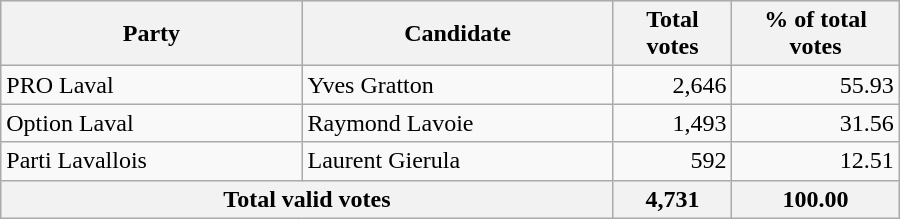<table style="width:600px;" class="wikitable">
<tr style="background-color:#E9E9E9">
<th colspan="2" style="width: 200px">Party</th>
<th colspan="1" style="width: 200px">Candidate</th>
<th align="right">Total votes</th>
<th align="right">% of total votes</th>
</tr>
<tr>
<td colspan="2" align="left">PRO Laval</td>
<td align="left">Yves Gratton</td>
<td align="right">2,646</td>
<td align="right">55.93</td>
</tr>
<tr>
<td colspan="2" align="left">Option Laval</td>
<td align="left">Raymond Lavoie</td>
<td align="right">1,493</td>
<td align="right">31.56</td>
</tr>
<tr>
<td colspan="2" align="left">Parti Lavallois</td>
<td align="left">Laurent Gierula</td>
<td align="right">592</td>
<td align="right">12.51</td>
</tr>
<tr bgcolor="#EEEEEE">
<th colspan="3"  align="left">Total valid votes</th>
<th align="right">4,731</th>
<th align="right">100.00</th>
</tr>
</table>
